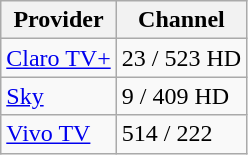<table class = "wikitable">
<tr>
<th>Provider</th>
<th>Channel</th>
</tr>
<tr>
<td><a href='#'>Claro TV+</a></td>
<td>23 / 523 HD</td>
</tr>
<tr>
<td><a href='#'>Sky</a></td>
<td>9 / 409 HD</td>
</tr>
<tr>
<td><a href='#'>Vivo TV</a></td>
<td>514 / 222</td>
</tr>
</table>
